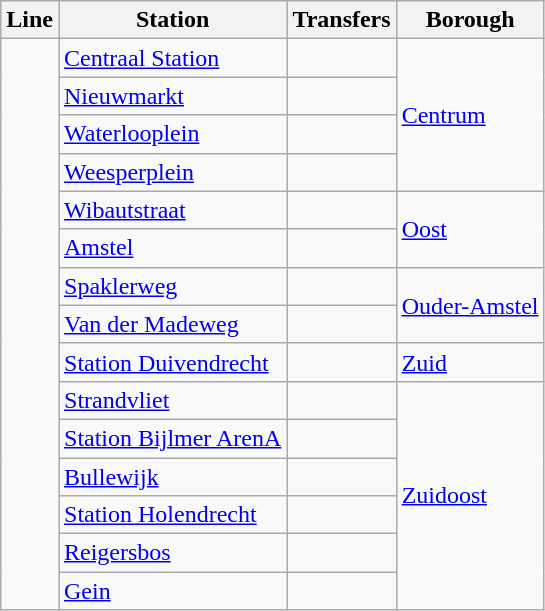<table class="wikitable">
<tr>
<th>Line</th>
<th>Station</th>
<th>Transfers</th>
<th>Borough</th>
</tr>
<tr>
<td rowspan="15"></td>
<td><a href='#'>Centraal Station</a></td>
<td></td>
<td rowspan="4"><a href='#'>Centrum</a></td>
</tr>
<tr>
<td><a href='#'>Nieuwmarkt</a></td>
<td></td>
</tr>
<tr>
<td><a href='#'>Waterlooplein</a></td>
<td></td>
</tr>
<tr>
<td><a href='#'>Weesperplein</a></td>
<td></td>
</tr>
<tr>
<td><a href='#'>Wibautstraat</a></td>
<td></td>
<td rowspan="2"><a href='#'>Oost</a></td>
</tr>
<tr>
<td><a href='#'>Amstel</a></td>
<td></td>
</tr>
<tr>
<td><a href='#'>Spaklerweg</a></td>
<td></td>
<td rowspan="2"><a href='#'>Ouder-Amstel</a></td>
</tr>
<tr>
<td><a href='#'>Van der Madeweg</a></td>
<td></td>
</tr>
<tr>
<td><a href='#'>Station Duivendrecht</a></td>
<td></td>
<td><a href='#'>Zuid</a></td>
</tr>
<tr>
<td><a href='#'>Strandvliet</a></td>
<td></td>
<td rowspan="6"><a href='#'>Zuidoost</a></td>
</tr>
<tr>
<td><a href='#'>Station Bijlmer ArenA</a></td>
<td></td>
</tr>
<tr>
<td><a href='#'>Bullewijk</a></td>
<td></td>
</tr>
<tr>
<td><a href='#'>Station Holendrecht</a></td>
<td></td>
</tr>
<tr>
<td><a href='#'>Reigersbos</a></td>
<td></td>
</tr>
<tr>
<td><a href='#'>Gein</a></td>
<td></td>
</tr>
</table>
